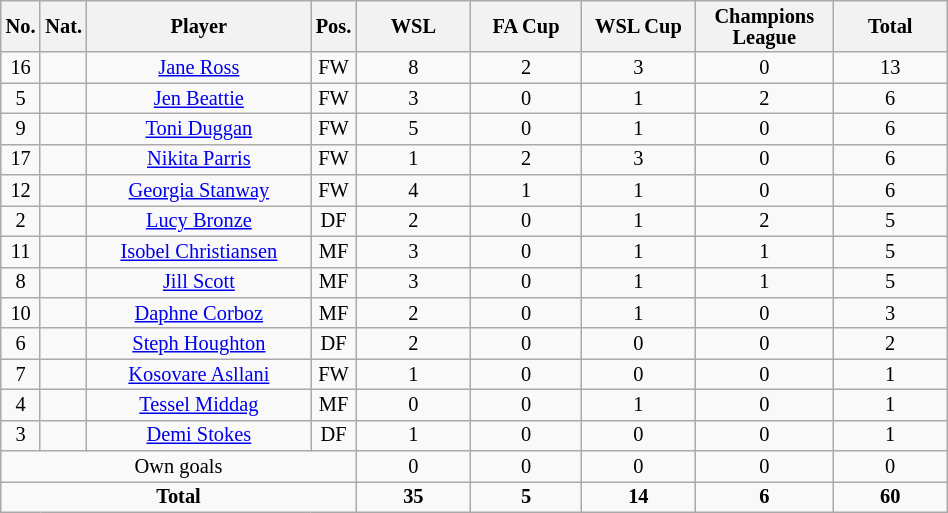<table class="wikitable sortable alternance"  style="font-size:85%; text-align:center; line-height:14px; width:50%;">
<tr>
<th width=10>No.</th>
<th width=10>Nat.</th>
<th scope="col" style="width:200px;">Player</th>
<th width=10>Pos.</th>
<th width=100>WSL</th>
<th width=100>FA Cup</th>
<th width=100>WSL Cup</th>
<th width=100>Champions League</th>
<th width=100>Total</th>
</tr>
<tr>
<td>16</td>
<td></td>
<td><a href='#'>Jane Ross</a></td>
<td>FW</td>
<td>8</td>
<td>2</td>
<td>3</td>
<td>0</td>
<td>13</td>
</tr>
<tr>
<td>5</td>
<td></td>
<td><a href='#'>Jen Beattie</a></td>
<td>FW</td>
<td>3</td>
<td>0</td>
<td>1</td>
<td>2</td>
<td>6</td>
</tr>
<tr>
<td>9</td>
<td></td>
<td><a href='#'>Toni Duggan</a></td>
<td>FW</td>
<td>5</td>
<td>0</td>
<td>1</td>
<td>0</td>
<td>6</td>
</tr>
<tr>
<td>17</td>
<td></td>
<td><a href='#'>Nikita Parris</a></td>
<td>FW</td>
<td>1</td>
<td>2</td>
<td>3</td>
<td>0</td>
<td>6</td>
</tr>
<tr>
<td>12</td>
<td></td>
<td><a href='#'>Georgia Stanway</a></td>
<td>FW</td>
<td>4</td>
<td>1</td>
<td>1</td>
<td>0</td>
<td>6</td>
</tr>
<tr>
<td>2</td>
<td></td>
<td><a href='#'>Lucy Bronze</a></td>
<td>DF</td>
<td>2</td>
<td>0</td>
<td>1</td>
<td>2</td>
<td>5</td>
</tr>
<tr>
<td>11</td>
<td></td>
<td><a href='#'>Isobel Christiansen</a></td>
<td>MF</td>
<td>3</td>
<td>0</td>
<td>1</td>
<td>1</td>
<td>5</td>
</tr>
<tr>
<td>8</td>
<td></td>
<td><a href='#'>Jill Scott</a></td>
<td>MF</td>
<td>3</td>
<td>0</td>
<td>1</td>
<td>1</td>
<td>5</td>
</tr>
<tr>
<td>10</td>
<td></td>
<td><a href='#'>Daphne Corboz</a></td>
<td>MF</td>
<td>2</td>
<td>0</td>
<td>1</td>
<td>0</td>
<td>3</td>
</tr>
<tr>
<td>6</td>
<td></td>
<td><a href='#'>Steph Houghton</a></td>
<td>DF</td>
<td>2</td>
<td>0</td>
<td>0</td>
<td>0</td>
<td>2</td>
</tr>
<tr>
<td>7</td>
<td></td>
<td><a href='#'>Kosovare Asllani</a></td>
<td>FW</td>
<td>1</td>
<td>0</td>
<td>0</td>
<td>0</td>
<td>1</td>
</tr>
<tr>
<td>4</td>
<td></td>
<td><a href='#'>Tessel Middag</a></td>
<td>MF</td>
<td>0</td>
<td>0</td>
<td>1</td>
<td>0</td>
<td>1</td>
</tr>
<tr>
<td>3</td>
<td></td>
<td><a href='#'>Demi Stokes</a></td>
<td>DF</td>
<td>1</td>
<td>0</td>
<td>0</td>
<td>0</td>
<td>1</td>
</tr>
<tr class="sortbottom">
<td colspan="4">Own goals</td>
<td>0</td>
<td>0</td>
<td>0</td>
<td>0</td>
<td>0</td>
</tr>
<tr class="sortbottom">
<td colspan="4"><strong>Total</strong></td>
<td><strong>35</strong></td>
<td><strong>5</strong></td>
<td><strong>14</strong></td>
<td><strong>6</strong></td>
<td><strong>60</strong></td>
</tr>
</table>
